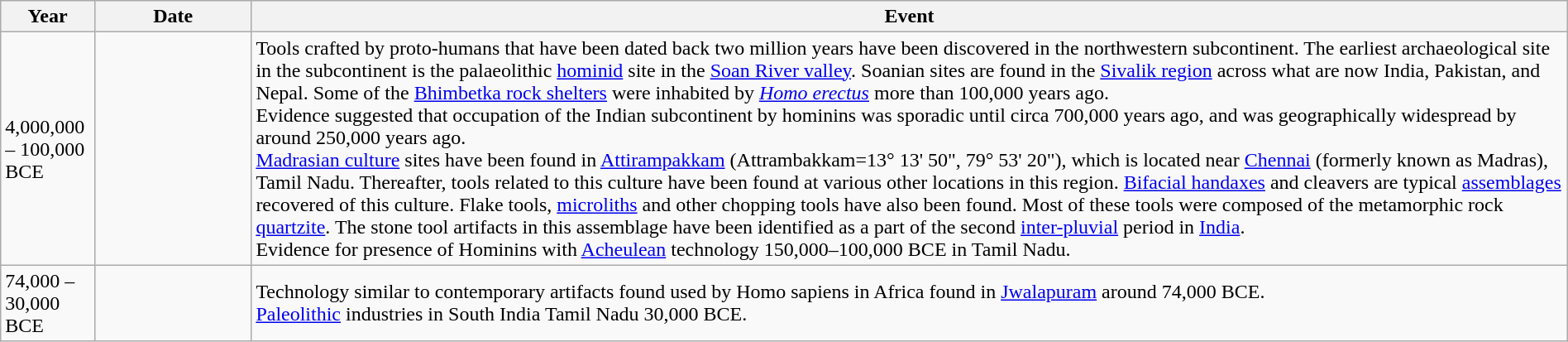<table class="wikitable" style="width:100%">
<tr>
<th style="width:6%">Year</th>
<th style="width:10%">Date</th>
<th>Event</th>
</tr>
<tr>
<td>4,000,000 – 100,000 BCE</td>
<td></td>
<td>Tools crafted by proto-humans that have been dated back two million years have been discovered in the northwestern subcontinent. The earliest archaeological site in the subcontinent is the palaeolithic <a href='#'>hominid</a> site in the <a href='#'>Soan River valley</a>. Soanian sites are found in the <a href='#'>Sivalik region</a> across what are now India, Pakistan, and Nepal. Some of the <a href='#'>Bhimbetka rock shelters</a> were inhabited by <em><a href='#'>Homo erectus</a></em> more than 100,000 years ago.<br>Evidence suggested that occupation of the Indian subcontinent by hominins was sporadic until circa 700,000 years ago, and was geographically widespread by around 250,000 years ago.<br><a href='#'>Madrasian culture</a> sites have been found in <a href='#'>Attirampakkam</a> (Attrambakkam=13° 13' 50", 79° 53' 20"), which is located near <a href='#'>Chennai</a> (formerly known as Madras), Tamil Nadu. Thereafter, tools related to this culture have been found at various other locations in this region. <a href='#'>Bifacial handaxes</a> and cleavers are typical <a href='#'>assemblages</a> recovered of this culture. Flake tools, <a href='#'>microliths</a> and other chopping tools have also been found. Most of these tools were composed of the metamorphic rock <a href='#'>quartzite</a>. The stone tool artifacts in this assemblage have been identified as a part of the second <a href='#'>inter-pluvial</a> period in <a href='#'>India</a>.<br>Evidence for presence of Hominins with <a href='#'>Acheulean</a> technology 150,000–100,000 BCE in Tamil Nadu.</td>
</tr>
<tr>
<td>74,000 – 30,000 BCE</td>
<td></td>
<td>Technology similar to contemporary artifacts found used by Homo sapiens in Africa found in <a href='#'>Jwalapuram</a> around 74,000 BCE.<br><a href='#'>Paleolithic</a> industries in South India Tamil Nadu 30,000 BCE.</td>
</tr>
</table>
